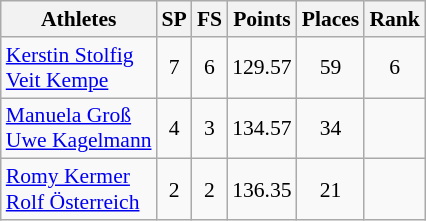<table class="wikitable" border="1" style="font-size:90%">
<tr>
<th>Athletes</th>
<th>SP</th>
<th>FS</th>
<th>Points</th>
<th>Places</th>
<th>Rank</th>
</tr>
<tr align=center>
<td align=left><a href='#'>Kerstin Stolfig</a><br><a href='#'>Veit Kempe</a></td>
<td>7</td>
<td>6</td>
<td>129.57</td>
<td>59</td>
<td>6</td>
</tr>
<tr align=center>
<td align=left><a href='#'>Manuela Groß</a><br><a href='#'>Uwe Kagelmann</a></td>
<td>4</td>
<td>3</td>
<td>134.57</td>
<td>34</td>
<td></td>
</tr>
<tr align=center>
<td align=left><a href='#'>Romy Kermer</a><br><a href='#'>Rolf Österreich</a></td>
<td>2</td>
<td>2</td>
<td>136.35</td>
<td>21</td>
<td></td>
</tr>
</table>
